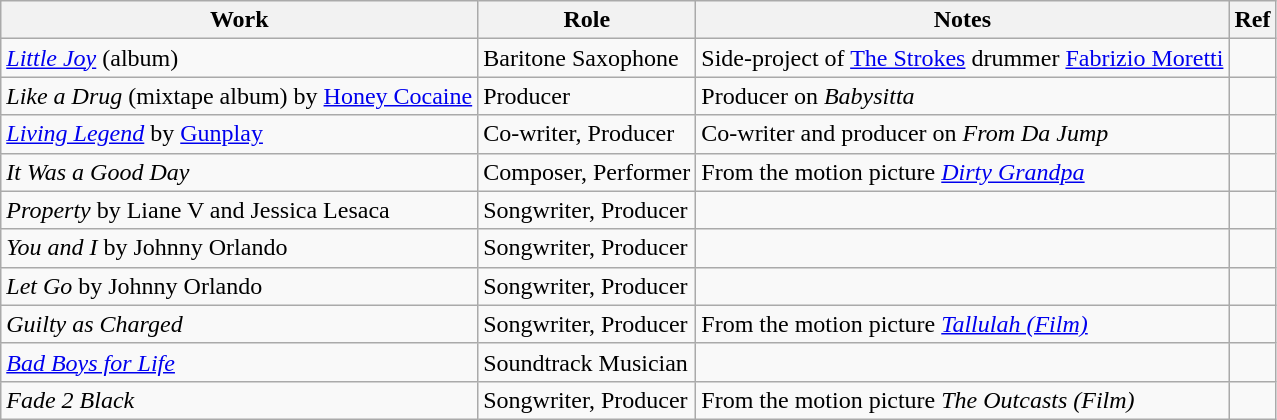<table class="wikitable">
<tr>
<th><strong>Work</strong></th>
<th><strong>Role</strong></th>
<th><strong>Notes</strong></th>
<th>Ref</th>
</tr>
<tr>
<td><em><a href='#'>Little Joy</a></em> (album)</td>
<td>Baritone Saxophone</td>
<td>Side-project of <a href='#'>The Strokes</a> drummer <a href='#'>Fabrizio Moretti</a></td>
<td></td>
</tr>
<tr>
<td><em>Like a Drug</em> (mixtape album) by <a href='#'>Honey Cocaine</a></td>
<td>Producer</td>
<td>Producer on <em>Babysitta</em></td>
<td></td>
</tr>
<tr>
<td><a href='#'><em>Living Legend</em></a> by <a href='#'>Gunplay</a></td>
<td>Co-writer, Producer</td>
<td>Co-writer and producer on <em>From Da Jump</em></td>
<td></td>
</tr>
<tr>
<td><em>It Was a Good Day</em></td>
<td>Composer, Performer</td>
<td>From the motion picture <em><a href='#'>Dirty Grandpa</a></em></td>
<td></td>
</tr>
<tr>
<td><em>Property</em> by Liane V and Jessica Lesaca</td>
<td>Songwriter, Producer</td>
<td></td>
<td></td>
</tr>
<tr>
<td><em>You and I</em> by Johnny Orlando</td>
<td>Songwriter, Producer</td>
<td></td>
<td></td>
</tr>
<tr>
<td><em>Let Go</em> by Johnny Orlando</td>
<td>Songwriter, Producer</td>
<td></td>
<td></td>
</tr>
<tr>
<td><em>Guilty as Charged</em></td>
<td>Songwriter, Producer</td>
<td>From the motion picture <em><a href='#'>Tallulah (Film)</a></em></td>
<td></td>
</tr>
<tr>
<td><em><a href='#'>Bad Boys for Life</a></em></td>
<td>Soundtrack Musician</td>
<td></td>
<td></td>
</tr>
<tr>
<td><em>Fade 2 Black</em></td>
<td>Songwriter, Producer</td>
<td>From the motion picture <em>The Outcasts (Film)</em></td>
<td></td>
</tr>
</table>
